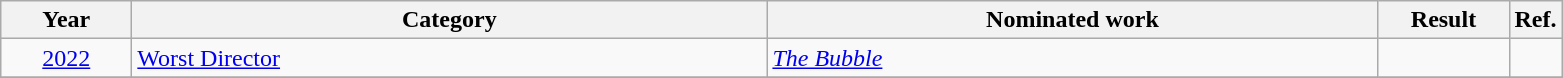<table class=wikitable>
<tr>
<th scope="col" style="width:5em;">Year</th>
<th scope="col" style="width:26em;">Category</th>
<th scope="col" style="width:25em;">Nominated work</th>
<th scope="col" style="width:5em;">Result</th>
<th>Ref.</th>
</tr>
<tr>
<td style="text-align:center;"><a href='#'>2022</a></td>
<td><a href='#'>Worst Director</a></td>
<td><em><a href='#'>The Bubble</a></em></td>
<td></td>
<td></td>
</tr>
<tr>
</tr>
</table>
